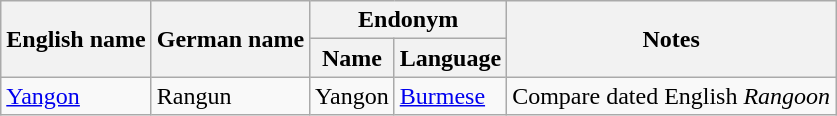<table class="wikitable sortable mw-collapsible">
<tr>
<th rowspan="2">English name</th>
<th rowspan="2">German name</th>
<th colspan="2">Endonym</th>
<th rowspan="2">Notes</th>
</tr>
<tr>
<th>Name</th>
<th>Language</th>
</tr>
<tr>
<td><a href='#'>Yangon</a></td>
<td>Rangun</td>
<td>Yangon</td>
<td><a href='#'>Burmese</a></td>
<td>Compare dated English <em>Rangoon</em></td>
</tr>
</table>
